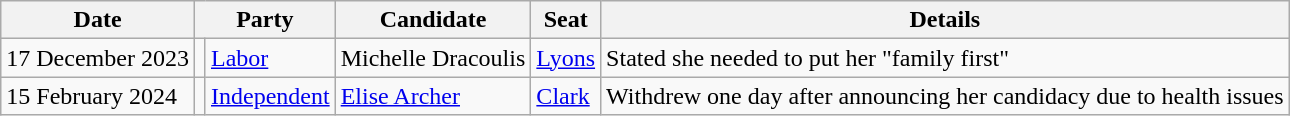<table class=wikitable>
<tr>
<th>Date</th>
<th colspan=2>Party</th>
<th>Candidate</th>
<th>Seat</th>
<th>Details</th>
</tr>
<tr>
<td>17 December 2023</td>
<td></td>
<td><a href='#'>Labor</a></td>
<td>Michelle Dracoulis</td>
<td><a href='#'>Lyons</a></td>
<td>Stated she needed to put her "family first"</td>
</tr>
<tr>
<td>15 February 2024</td>
<td></td>
<td><a href='#'>Independent</a></td>
<td><a href='#'>Elise Archer</a></td>
<td><a href='#'>Clark</a></td>
<td>Withdrew one day after announcing her candidacy due to health issues</td>
</tr>
</table>
